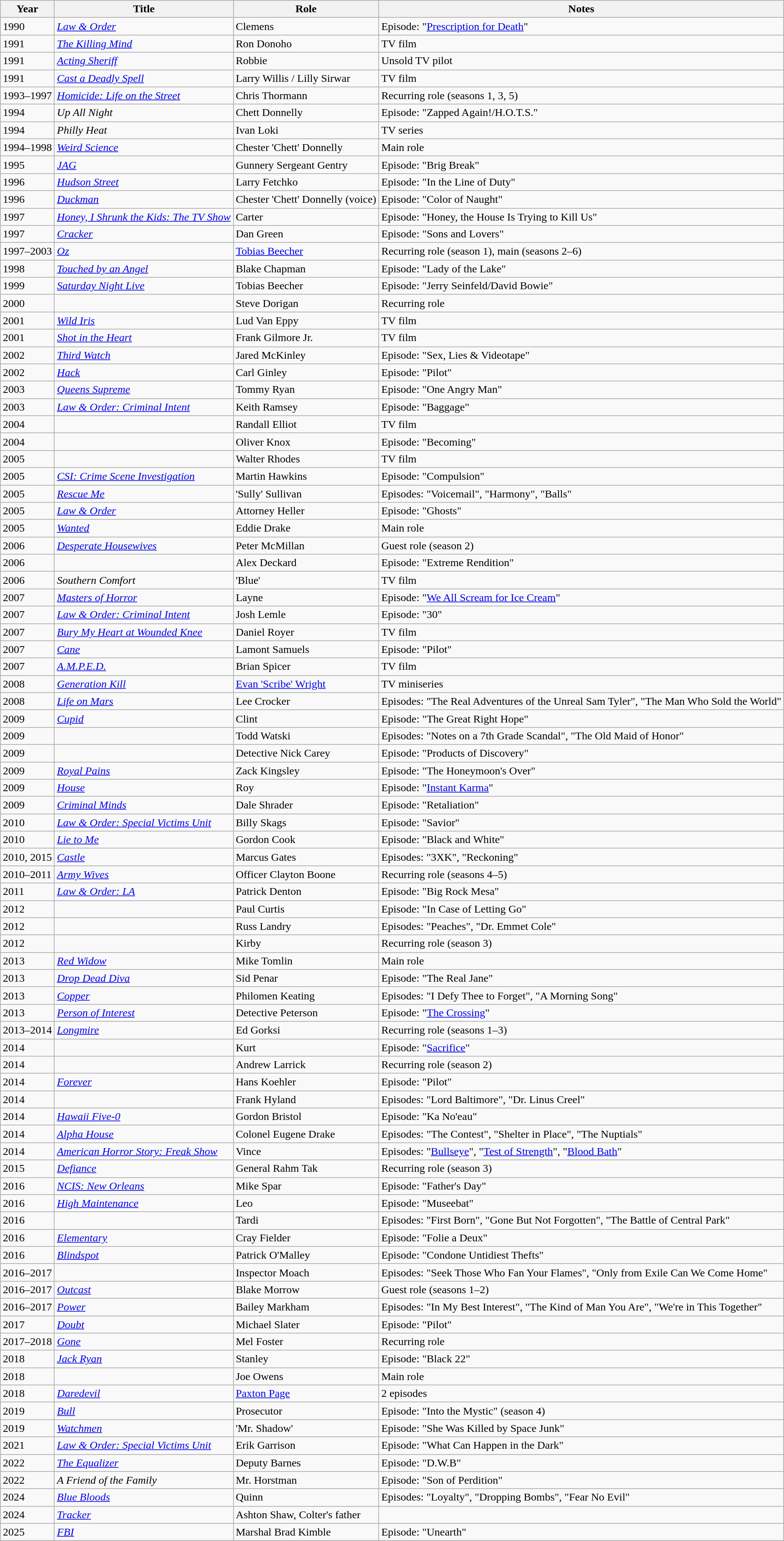<table class="wikitable sortable">
<tr>
<th>Year</th>
<th>Title</th>
<th>Role</th>
<th class="unsortable">Notes</th>
</tr>
<tr>
<td>1990</td>
<td><em><a href='#'>Law & Order</a></em></td>
<td>Clemens</td>
<td>Episode: "<a href='#'>Prescription for Death</a>"</td>
</tr>
<tr>
<td>1991</td>
<td><em><a href='#'>The Killing Mind</a></em></td>
<td>Ron Donoho</td>
<td>TV film</td>
</tr>
<tr>
<td>1991</td>
<td><em><a href='#'>Acting Sheriff</a></em></td>
<td>Robbie</td>
<td>Unsold TV pilot</td>
</tr>
<tr>
<td>1991</td>
<td><em><a href='#'>Cast a Deadly Spell</a></em></td>
<td>Larry Willis / Lilly Sirwar</td>
<td>TV film</td>
</tr>
<tr>
<td>1993–1997</td>
<td><em><a href='#'>Homicide: Life on the Street</a></em></td>
<td>Chris Thormann</td>
<td>Recurring role (seasons 1, 3, 5)</td>
</tr>
<tr>
<td>1994</td>
<td><em>Up All Night</em></td>
<td>Chett Donnelly</td>
<td>Episode: "Zapped Again!/H.O.T.S."</td>
</tr>
<tr>
<td>1994</td>
<td><em>Philly Heat</em></td>
<td>Ivan Loki</td>
<td>TV series</td>
</tr>
<tr>
<td>1994–1998</td>
<td><em><a href='#'>Weird Science</a></em></td>
<td>Chester 'Chett' Donnelly</td>
<td>Main role</td>
</tr>
<tr>
<td>1995</td>
<td><em><a href='#'>JAG</a></em></td>
<td>Gunnery Sergeant Gentry</td>
<td>Episode: "Brig Break"</td>
</tr>
<tr>
<td>1996</td>
<td><em><a href='#'>Hudson Street</a></em></td>
<td>Larry Fetchko</td>
<td>Episode: "In the Line of Duty"</td>
</tr>
<tr>
<td>1996</td>
<td><em><a href='#'>Duckman</a></em></td>
<td>Chester 'Chett' Donnelly (voice)</td>
<td>Episode: "Color of Naught"</td>
</tr>
<tr>
<td>1997</td>
<td><em><a href='#'>Honey, I Shrunk the Kids: The TV Show</a></em></td>
<td>Carter</td>
<td>Episode: "Honey, the House Is Trying to Kill Us"</td>
</tr>
<tr>
<td>1997</td>
<td><em><a href='#'>Cracker</a></em></td>
<td>Dan Green</td>
<td>Episode: "Sons and Lovers"</td>
</tr>
<tr>
<td>1997–2003</td>
<td><em><a href='#'>Oz</a></em></td>
<td><a href='#'>Tobias Beecher</a></td>
<td>Recurring role (season 1), main (seasons 2–6)</td>
</tr>
<tr>
<td>1998</td>
<td><em><a href='#'>Touched by an Angel</a></em></td>
<td>Blake Chapman</td>
<td>Episode: "Lady of the Lake"</td>
</tr>
<tr>
<td>1999</td>
<td><em><a href='#'>Saturday Night Live</a></em></td>
<td>Tobias Beecher</td>
<td>Episode: "Jerry Seinfeld/David Bowie"</td>
</tr>
<tr>
<td>2000</td>
<td><em></em></td>
<td>Steve Dorigan</td>
<td>Recurring role</td>
</tr>
<tr>
<td>2001</td>
<td><em><a href='#'>Wild Iris</a></em></td>
<td>Lud Van Eppy</td>
<td>TV film</td>
</tr>
<tr>
<td>2001</td>
<td><em><a href='#'>Shot in the Heart</a></em></td>
<td>Frank Gilmore Jr.</td>
<td>TV film</td>
</tr>
<tr>
<td>2002</td>
<td><em><a href='#'>Third Watch</a></em></td>
<td>Jared McKinley</td>
<td>Episode: "Sex, Lies & Videotape"</td>
</tr>
<tr>
<td>2002</td>
<td><em><a href='#'>Hack</a></em></td>
<td>Carl Ginley</td>
<td>Episode: "Pilot"</td>
</tr>
<tr>
<td>2003</td>
<td><em><a href='#'>Queens Supreme</a></em></td>
<td>Tommy Ryan</td>
<td>Episode: "One Angry Man"</td>
</tr>
<tr>
<td>2003</td>
<td><em><a href='#'>Law & Order: Criminal Intent</a></em></td>
<td>Keith Ramsey</td>
<td>Episode: "Baggage"</td>
</tr>
<tr>
<td>2004</td>
<td><em></em></td>
<td>Randall Elliot</td>
<td>TV film</td>
</tr>
<tr>
<td>2004</td>
<td><em></em></td>
<td>Oliver Knox</td>
<td>Episode: "Becoming"</td>
</tr>
<tr>
<td>2005</td>
<td><em></em></td>
<td>Walter Rhodes</td>
<td>TV film</td>
</tr>
<tr>
<td>2005</td>
<td><em><a href='#'>CSI: Crime Scene Investigation</a></em></td>
<td>Martin Hawkins</td>
<td>Episode: "Compulsion"</td>
</tr>
<tr>
<td>2005</td>
<td><em><a href='#'>Rescue Me</a></em></td>
<td>'Sully' Sullivan</td>
<td>Episodes: "Voicemail", "Harmony", "Balls"</td>
</tr>
<tr>
<td>2005</td>
<td><em><a href='#'>Law & Order</a></em></td>
<td>Attorney Heller</td>
<td>Episode: "Ghosts"</td>
</tr>
<tr>
<td>2005</td>
<td><em><a href='#'>Wanted</a></em></td>
<td>Eddie Drake</td>
<td>Main role</td>
</tr>
<tr>
<td>2006</td>
<td><em><a href='#'>Desperate Housewives</a></em></td>
<td>Peter McMillan</td>
<td>Guest role (season 2)</td>
</tr>
<tr>
<td>2006</td>
<td><em></em></td>
<td>Alex Deckard</td>
<td>Episode: "Extreme Rendition"</td>
</tr>
<tr>
<td>2006</td>
<td><em>Southern Comfort</em></td>
<td>'Blue'</td>
<td>TV film</td>
</tr>
<tr>
<td>2007</td>
<td><em><a href='#'>Masters of Horror</a></em></td>
<td>Layne</td>
<td>Episode: "<a href='#'>We All Scream for Ice Cream</a>"</td>
</tr>
<tr>
<td>2007</td>
<td><em><a href='#'>Law & Order: Criminal Intent</a></em></td>
<td>Josh Lemle</td>
<td>Episode: "30"</td>
</tr>
<tr>
<td>2007</td>
<td><em><a href='#'>Bury My Heart at Wounded Knee</a></em></td>
<td>Daniel Royer</td>
<td>TV film</td>
</tr>
<tr>
<td>2007</td>
<td><em><a href='#'>Cane</a></em></td>
<td>Lamont Samuels</td>
<td>Episode: "Pilot"</td>
</tr>
<tr>
<td>2007</td>
<td><em><a href='#'>A.M.P.E.D.</a></em></td>
<td>Brian Spicer</td>
<td>TV film</td>
</tr>
<tr>
<td>2008</td>
<td><em><a href='#'>Generation Kill</a></em></td>
<td><a href='#'>Evan 'Scribe' Wright</a></td>
<td>TV miniseries</td>
</tr>
<tr>
<td>2008</td>
<td><em><a href='#'>Life on Mars</a></em></td>
<td>Lee Crocker</td>
<td>Episodes: "The Real Adventures of the Unreal Sam Tyler", "The Man Who Sold the World"</td>
</tr>
<tr>
<td>2009</td>
<td><em><a href='#'>Cupid</a></em></td>
<td>Clint</td>
<td>Episode: "The Great Right Hope"</td>
</tr>
<tr>
<td>2009</td>
<td><em></em></td>
<td>Todd Watski</td>
<td>Episodes: "Notes on a 7th Grade Scandal", "The Old Maid of Honor"</td>
</tr>
<tr>
<td>2009</td>
<td><em></em></td>
<td>Detective Nick Carey</td>
<td>Episode: "Products of Discovery"</td>
</tr>
<tr>
<td>2009</td>
<td><em><a href='#'>Royal Pains</a></em></td>
<td>Zack Kingsley</td>
<td>Episode: "The Honeymoon's Over"</td>
</tr>
<tr>
<td>2009</td>
<td><em><a href='#'>House</a></em></td>
<td>Roy</td>
<td>Episode: "<a href='#'>Instant Karma</a>"</td>
</tr>
<tr>
<td>2009</td>
<td><em><a href='#'>Criminal Minds</a></em></td>
<td>Dale Shrader</td>
<td>Episode: "Retaliation"</td>
</tr>
<tr>
<td>2010</td>
<td><em><a href='#'>Law & Order: Special Victims Unit</a></em></td>
<td>Billy Skags</td>
<td>Episode: "Savior"</td>
</tr>
<tr>
<td>2010</td>
<td><em><a href='#'>Lie to Me</a></em></td>
<td>Gordon Cook</td>
<td>Episode: "Black and White"</td>
</tr>
<tr>
<td>2010, 2015</td>
<td><em><a href='#'>Castle</a></em></td>
<td>Marcus Gates</td>
<td>Episodes: "3XK", "Reckoning"</td>
</tr>
<tr>
<td>2010–2011</td>
<td><em><a href='#'>Army Wives</a></em></td>
<td>Officer Clayton Boone</td>
<td>Recurring role (seasons 4–5)</td>
</tr>
<tr>
<td>2011</td>
<td><em><a href='#'>Law & Order: LA</a></em></td>
<td>Patrick Denton</td>
<td>Episode: "Big Rock Mesa"</td>
</tr>
<tr>
<td>2012</td>
<td><em></em></td>
<td>Paul Curtis</td>
<td>Episode: "In Case of Letting Go"</td>
</tr>
<tr>
<td>2012</td>
<td><em></em></td>
<td>Russ Landry</td>
<td>Episodes: "Peaches", "Dr. Emmet Cole"</td>
</tr>
<tr>
<td>2012</td>
<td><em></em></td>
<td>Kirby</td>
<td>Recurring role (season 3)</td>
</tr>
<tr>
<td>2013</td>
<td><em><a href='#'>Red Widow</a></em></td>
<td>Mike Tomlin</td>
<td>Main role</td>
</tr>
<tr>
<td>2013</td>
<td><em><a href='#'>Drop Dead Diva</a></em></td>
<td>Sid Penar</td>
<td>Episode: "The Real Jane"</td>
</tr>
<tr>
<td>2013</td>
<td><em><a href='#'>Copper</a></em></td>
<td>Philomen Keating</td>
<td>Episodes: "I Defy Thee to Forget", "A Morning Song"</td>
</tr>
<tr>
<td>2013</td>
<td><em><a href='#'>Person of Interest</a></em></td>
<td>Detective Peterson</td>
<td>Episode: "<a href='#'>The Crossing</a>"</td>
</tr>
<tr>
<td>2013–2014</td>
<td><em><a href='#'>Longmire</a></em></td>
<td>Ed Gorksi</td>
<td>Recurring role (seasons 1–3)</td>
</tr>
<tr>
<td>2014</td>
<td><em></em></td>
<td>Kurt</td>
<td>Episode: "<a href='#'>Sacrifice</a>"</td>
</tr>
<tr>
<td>2014</td>
<td><em></em></td>
<td>Andrew Larrick</td>
<td>Recurring role (season 2)</td>
</tr>
<tr>
<td>2014</td>
<td><em><a href='#'>Forever</a></em></td>
<td>Hans Koehler</td>
<td>Episode: "Pilot"</td>
</tr>
<tr>
<td>2014</td>
<td><em></em></td>
<td>Frank Hyland</td>
<td>Episodes: "Lord Baltimore", "Dr. Linus Creel"</td>
</tr>
<tr>
<td>2014</td>
<td><em><a href='#'>Hawaii Five-0</a></em></td>
<td>Gordon Bristol</td>
<td>Episode: "Ka No'eau"</td>
</tr>
<tr>
<td>2014</td>
<td><em><a href='#'>Alpha House</a></em></td>
<td>Colonel Eugene Drake</td>
<td>Episodes: "The Contest", "Shelter in Place", "The Nuptials"</td>
</tr>
<tr>
<td>2014</td>
<td><em><a href='#'>American Horror Story: Freak Show</a></em></td>
<td>Vince</td>
<td>Episodes: "<a href='#'>Bullseye</a>", "<a href='#'>Test of Strength</a>", "<a href='#'>Blood Bath</a>"</td>
</tr>
<tr>
<td>2015</td>
<td><em><a href='#'>Defiance</a></em></td>
<td>General Rahm Tak</td>
<td>Recurring role (season 3)</td>
</tr>
<tr>
<td>2016</td>
<td><em><a href='#'>NCIS: New Orleans</a></em></td>
<td>Mike Spar</td>
<td>Episode: "Father's Day"</td>
</tr>
<tr>
<td>2016</td>
<td><em><a href='#'>High Maintenance</a></em></td>
<td>Leo</td>
<td>Episode: "Museebat"</td>
</tr>
<tr>
<td>2016</td>
<td><em></em></td>
<td>Tardi</td>
<td>Episodes: "First Born", "Gone But Not Forgotten", "The Battle of Central Park"</td>
</tr>
<tr>
<td>2016</td>
<td><em><a href='#'>Elementary</a></em></td>
<td>Cray Fielder</td>
<td>Episode: "Folie a Deux"</td>
</tr>
<tr>
<td>2016</td>
<td><em><a href='#'>Blindspot</a></em></td>
<td>Patrick O'Malley</td>
<td>Episode: "Condone Untidiest Thefts"</td>
</tr>
<tr>
<td>2016–2017</td>
<td><em></em></td>
<td>Inspector Moach</td>
<td>Episodes: "Seek Those Who Fan Your Flames", "Only from Exile Can We Come Home"</td>
</tr>
<tr>
<td>2016–2017</td>
<td><em><a href='#'>Outcast</a></em></td>
<td>Blake Morrow</td>
<td>Guest role (seasons 1–2)</td>
</tr>
<tr>
<td>2016–2017</td>
<td><em><a href='#'>Power</a></em></td>
<td>Bailey Markham</td>
<td>Episodes: "In My Best Interest", "The Kind of Man You Are", "We're in This Together"</td>
</tr>
<tr>
<td>2017</td>
<td><em><a href='#'>Doubt</a></em></td>
<td>Michael Slater</td>
<td>Episode: "Pilot"</td>
</tr>
<tr>
<td>2017–2018</td>
<td><em><a href='#'>Gone</a></em></td>
<td>Mel Foster</td>
<td>Recurring role</td>
</tr>
<tr>
<td>2018</td>
<td><em><a href='#'>Jack Ryan</a></em></td>
<td>Stanley</td>
<td>Episode: "Black 22"</td>
</tr>
<tr>
<td>2018</td>
<td><em></em></td>
<td>Joe Owens</td>
<td>Main role</td>
</tr>
<tr>
<td>2018</td>
<td><em><a href='#'>Daredevil</a></em></td>
<td><a href='#'>Paxton Page</a></td>
<td>2 episodes</td>
</tr>
<tr>
<td>2019</td>
<td><em><a href='#'>Bull</a></em></td>
<td>Prosecutor</td>
<td>Episode: "Into the Mystic" (season 4)</td>
</tr>
<tr>
<td>2019</td>
<td><em><a href='#'>Watchmen</a></em></td>
<td>'Mr. Shadow'</td>
<td>Episode: "She Was Killed by Space Junk"</td>
</tr>
<tr>
<td>2021</td>
<td><em><a href='#'>Law & Order: Special Victims Unit</a></em></td>
<td>Erik Garrison</td>
<td>Episode: "What Can Happen in the Dark"</td>
</tr>
<tr>
<td>2022</td>
<td><em><a href='#'>The Equalizer</a></em></td>
<td>Deputy Barnes</td>
<td>Episode: "D.W.B"</td>
</tr>
<tr>
<td>2022</td>
<td><em>A Friend of the Family</em></td>
<td>Mr. Horstman</td>
<td>Episode: "Son of Perdition"</td>
</tr>
<tr>
<td>2024</td>
<td><em><a href='#'>Blue Bloods</a></em></td>
<td>Quinn</td>
<td>Episodes: "Loyalty", "Dropping Bombs", "Fear No Evil"</td>
</tr>
<tr>
<td>2024</td>
<td><em><a href='#'>Tracker</a></em></td>
<td>Ashton Shaw, Colter's father</td>
<td></td>
</tr>
<tr>
<td>2025</td>
<td><em><a href='#'>FBI</a></em></td>
<td>Marshal Brad Kimble</td>
<td>Episode: "Unearth"</td>
</tr>
</table>
